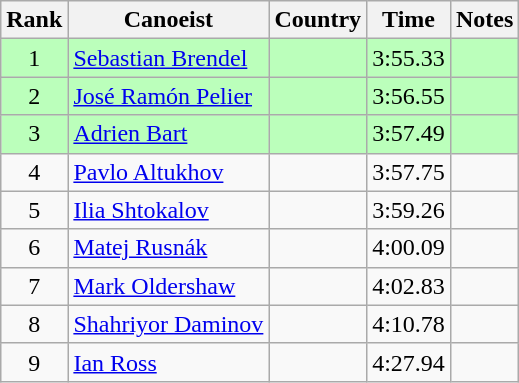<table class="wikitable" style="text-align:center">
<tr>
<th>Rank</th>
<th>Canoeist</th>
<th>Country</th>
<th>Time</th>
<th>Notes</th>
</tr>
<tr bgcolor=bbffbb>
<td>1</td>
<td align="left"><a href='#'>Sebastian Brendel</a></td>
<td align="left"></td>
<td>3:55.33</td>
<td></td>
</tr>
<tr bgcolor=bbffbb>
<td>2</td>
<td align="left"><a href='#'>José Ramón Pelier</a></td>
<td align="left"></td>
<td>3:56.55</td>
<td></td>
</tr>
<tr bgcolor=bbffbb>
<td>3</td>
<td align="left"><a href='#'>Adrien Bart</a></td>
<td align="left"></td>
<td>3:57.49</td>
<td></td>
</tr>
<tr>
<td>4</td>
<td align="left"><a href='#'>Pavlo Altukhov</a></td>
<td align="left"></td>
<td>3:57.75</td>
<td></td>
</tr>
<tr>
<td>5</td>
<td align="left"><a href='#'>Ilia Shtokalov</a></td>
<td align="left"></td>
<td>3:59.26</td>
<td></td>
</tr>
<tr>
<td>6</td>
<td align="left"><a href='#'>Matej Rusnák</a></td>
<td align="left"></td>
<td>4:00.09</td>
<td></td>
</tr>
<tr>
<td>7</td>
<td align="left"><a href='#'>Mark Oldershaw</a></td>
<td align="left"></td>
<td>4:02.83</td>
<td></td>
</tr>
<tr>
<td>8</td>
<td align="left"><a href='#'>Shahriyor Daminov</a></td>
<td align="left"></td>
<td>4:10.78</td>
<td></td>
</tr>
<tr>
<td>9</td>
<td align="left"><a href='#'>Ian Ross</a></td>
<td align="left"></td>
<td>4:27.94</td>
<td></td>
</tr>
</table>
